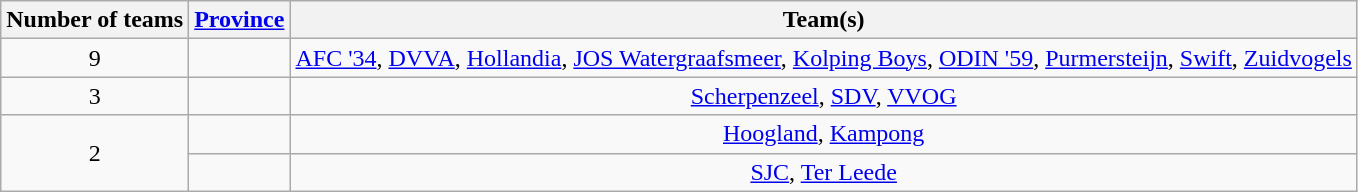<table class="wikitable" style="text-align:center">
<tr>
<th>Number of teams</th>
<th><a href='#'>Province</a></th>
<th>Team(s)</th>
</tr>
<tr>
<td>9</td>
<td align="left"></td>
<td><a href='#'>AFC '34</a>, <a href='#'>DVVA</a>, <a href='#'>Hollandia</a>, <a href='#'>JOS Watergraafsmeer</a>, <a href='#'>Kolping Boys</a>, <a href='#'>ODIN '59</a>, <a href='#'>Purmersteijn</a>, <a href='#'>Swift</a>, <a href='#'>Zuidvogels</a></td>
</tr>
<tr>
<td>3</td>
<td align="left"></td>
<td><a href='#'>Scherpenzeel</a>, <a href='#'>SDV</a>, <a href='#'>VVOG</a></td>
</tr>
<tr>
<td rowspan="2">2</td>
<td align="left"></td>
<td><a href='#'>Hoogland</a>, <a href='#'>Kampong</a></td>
</tr>
<tr>
<td align="left"></td>
<td><a href='#'>SJC</a>, <a href='#'>Ter Leede</a></td>
</tr>
</table>
